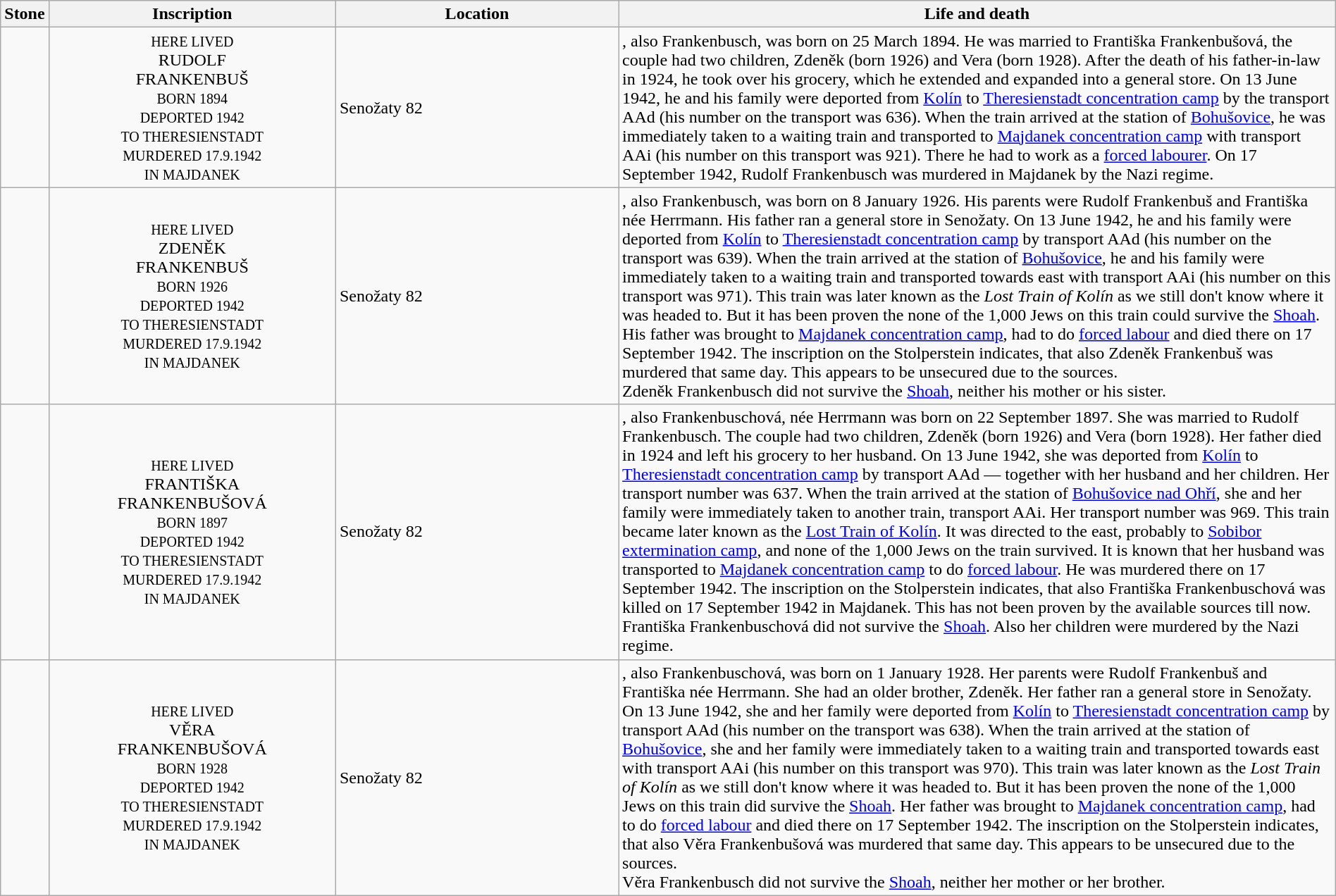<table class="wikitable sortable toptextcells" style="width:100%">
<tr>
<th class="hintergrundfarbe6 unsortable" width="120px">Stone</th>
<th class="hintergrundfarbe6 unsortable" style ="width:22%;">Inscription</th>
<th class="hintergrundfarbe6" data-sort-type="text" style ="width:22%;">Location</th>
<th class="hintergrundfarbe6" style="width:100%;">Life and death</th>
</tr>
<tr>
<td></td>
<td style="text-align:center"><div><small>HERE LIVED</small><br>RUDOLF<br>FRANKENBUŠ<br><small>BORN 1894<br>DEPORTED 1942<br>TO THERESIENSTADT<br>MURDERED 17.9.1942<br>IN MAJDANEK</small></div></td>
<td>Senožaty 82<br></td>
<td><strong></strong>, also Frankenbusch, was born on 25 March 1894. He was married to Františka Frankenbušová, the couple had two children, Zdeněk (born 1926) and Vera (born 1928). After the death of his father-in-law in 1924, he took over his grocery, which he extended and expanded into a general store. On 13 June 1942, he and his family were deported from <a href='#'>Kolín</a> to <a href='#'>Theresienstadt concentration camp</a> by the transport AAd (his number on the transport was 636). When the train arrived at the station of <a href='#'>Bohušovice</a>, he was immediately taken to a waiting train and transported to <a href='#'>Majdanek concentration camp</a> with transport AAi (his number on this transport was 921). There he had to work as a <a href='#'>forced labourer</a>. On 17 September 1942, Rudolf Frankenbusch was murdered in Majdanek by the Nazi regime.</td>
</tr>
<tr>
<td></td>
<td style="text-align:center"><div><small>HERE LIVED</small><br>ZDENĚK<br>FRANKENBUŠ<br><small>BORN 1926<br>DEPORTED 1942<br>TO THERESIENSTADT<br>MURDERED 17.9.1942<br>IN MAJDANEK</small></div></td>
<td>Senožaty 82<br></td>
<td><strong></strong>, also Frankenbusch, was born on 8 January 1926. His parents were Rudolf Frankenbuš and Františka née Herrmann. His father ran a general store in Senožaty. On 13 June 1942, he and his family were deported from <a href='#'>Kolín</a> to <a href='#'>Theresienstadt concentration camp</a> by transport AAd (his number on the transport was 639). When the train arrived at the station of <a href='#'>Bohušovice</a>, he and his family were immediately taken to a waiting train and transported towards east with transport AAi (his number on this transport was 971). This train was later known as the <em>Lost Train of Kolín</em> as we still don't know where it was headed to. But it has been proven the none of the 1,000 Jews on this train could survive the <a href='#'>Shoah</a>. His father was brought to <a href='#'>Majdanek concentration camp</a>, had to do <a href='#'>forced labour</a> and died there on 17 September 1942. The inscription on the Stolperstein indicates, that also Zdeněk Frankenbuš was murdered that same day. This appears to be unsecured due to the sources.<br>Zdeněk Frankenbusch did not survive the <a href='#'>Shoah</a>, neither his mother or his sister.</td>
</tr>
<tr>
<td></td>
<td style="text-align:center"><div><small>HERE LIVED</small><br>FRANTIŠKA<br>FRANKENBUŠOVÁ<br><small>BORN 1897<br>DEPORTED 1942<br>TO THERESIENSTADT<br>MURDERED 17.9.1942<br>IN MAJDANEK</small></div></td>
<td>Senožaty 82<br></td>
<td><strong></strong>, also Frankenbuschová, née Herrmann was born on 22 September 1897. She was married to Rudolf Frankenbusch. The couple had two children,  Zdeněk (born 1926) and Vera (born 1928). Her father died in 1924 and left his grocery to her husband. On 13 June 1942, she was deported from <a href='#'>Kolín</a> to <a href='#'>Theresienstadt concentration camp</a> by transport AAd — together with her husband and her children. Her transport number was 637. When the train arrived at the station of <a href='#'>Bohušovice nad Ohří</a>, she and her family were immediately taken to another train, transport AAi. Her transport number was 969. This train became later known as the <a href='#'>Lost Train of Kolín</a>. It was directed to the east, probably to <a href='#'>Sobibor extermination camp</a>, and none of the 1,000 Jews on the train survived. It is known that her husband was transported to <a href='#'>Majdanek concentration camp</a> to do <a href='#'>forced labour</a>. He was murdered there on 17 September 1942. The inscription on the Stolperstein indicates, that also Františka Frankenbuschová was killed on 17 September 1942 in Majdanek. This has not been proven by the available sources till now.<br>Františka Frankenbuschová did not survive the <a href='#'>Shoah</a>. Also her children were murdered by the Nazi regime.</td>
</tr>
<tr>
<td></td>
<td style="text-align:center"><div><small>HERE LIVED</small><br>VĚRA<br>FRANKENBUŠOVÁ<br><small>BORN 1928<br>DEPORTED 1942<br>TO THERESIENSTADT<br>MURDERED 17.9.1942<br>IN MAJDANEK</small></div></td>
<td>Senožaty 82<br></td>
<td><strong></strong>, also Frankenbuschová, was born on 1 January 1928. Her parents were Rudolf Frankenbuš and Františka née Herrmann. She had an older brother, Zdeněk. Her father ran a general store in Senožaty. On 13 June 1942, she and her family were deported from <a href='#'>Kolín</a> to <a href='#'>Theresienstadt concentration camp</a> by transport AAd (his number on the transport was 638). When the train arrived at the station of <a href='#'>Bohušovice</a>, she and her family were immediately taken to a waiting train and transported towards east with transport AAi (his number on this transport was 970). This train was later known as the <em>Lost Train of Kolín</em> as we still don't know where it was headed to. But it has been proven the none of the 1,000 Jews on this train did survive the <a href='#'>Shoah</a>. Her father was brought to <a href='#'>Majdanek concentration camp</a>, had to do <a href='#'>forced labour</a> and died there on 17 September 1942. The inscription on the Stolperstein indicates, that also Věra Frankenbušová was murdered that same day. This appears to be unsecured due to the sources.<br>Věra Frankenbusch did not survive the <a href='#'>Shoah</a>, neither her mother or her brother.</td>
</tr>
</table>
